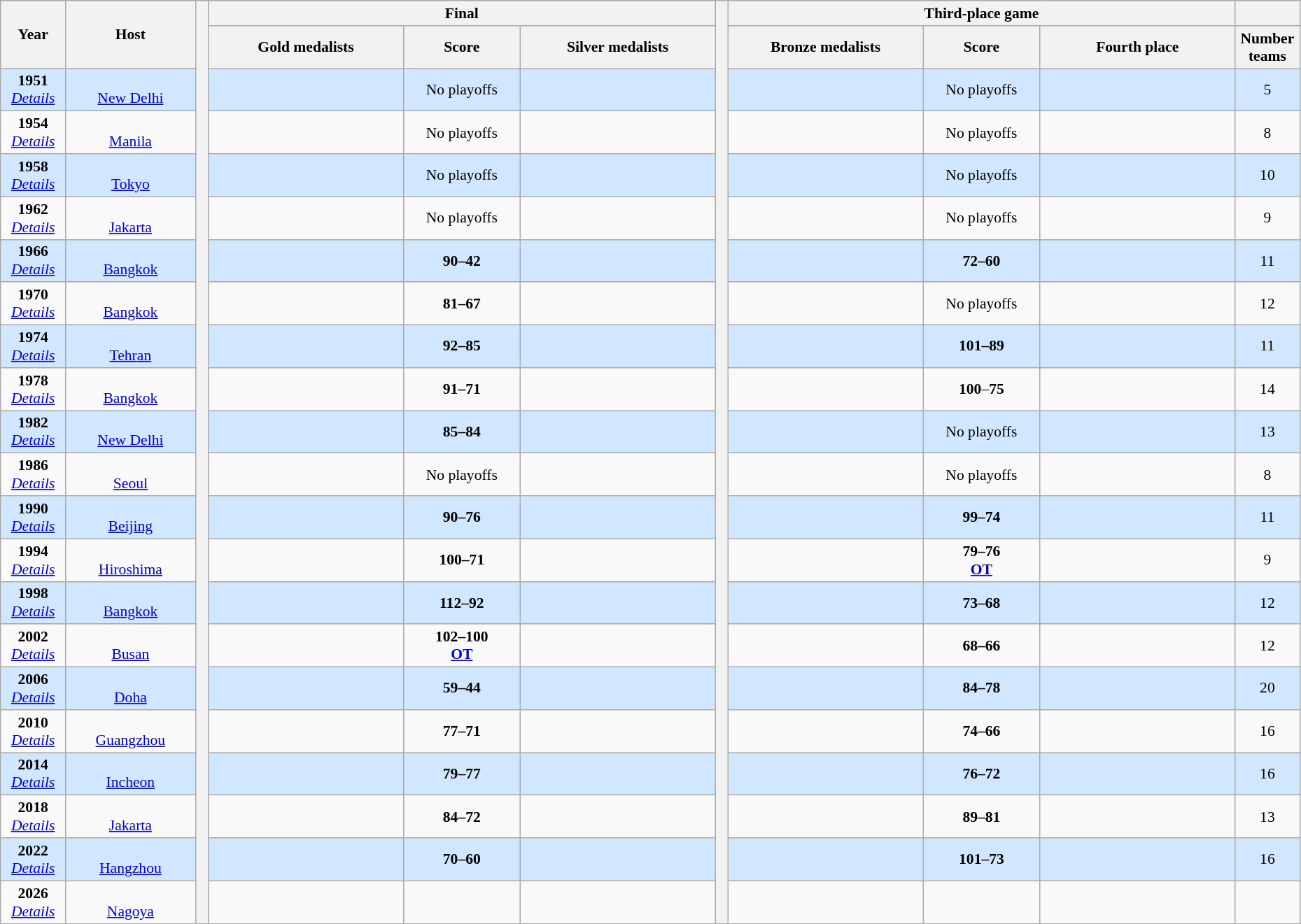<table class="wikitable" style="font-size:90%; width: 98%; text-align: center;">
<tr bgcolor=#C1D8FF>
<th rowspan=2 width=5%>Year</th>
<th rowspan=2 width=10%>Host</th>
<th width=1% rowspan=24 bgcolor=ffffff></th>
<th colspan=3>Final</th>
<th width=1% rowspan=24 bgcolor=ffffff></th>
<th colspan=3>Third-place game</th>
<th></th>
</tr>
<tr bgcolor=#EFEFEF>
<th width=15%>Gold medalists</th>
<th width=9%>Score</th>
<th width=15%>Silver medalists</th>
<th width=15%>Bronze medalists</th>
<th width=9%>Score</th>
<th width=15%>Fourth place</th>
<th>Number teams</th>
</tr>
<tr bgcolor=#D0E7FF>
<td><strong>1951</strong> <br> <em><a href='#'>Details</a></em></td>
<td> <br> <a href='#'>New Delhi</a></td>
<td><strong></strong></td>
<td>No playoffs</td>
<td></td>
<td></td>
<td>No playoffs</td>
<td></td>
<td>5</td>
</tr>
<tr>
<td><strong>1954</strong> <br> <em><a href='#'>Details</a></em></td>
<td> <br> <a href='#'>Manila</a></td>
<td><strong></strong></td>
<td>No playoffs</td>
<td></td>
<td></td>
<td>No playoffs</td>
<td></td>
<td>8</td>
</tr>
<tr bgcolor=#D0E7FF>
<td><strong>1958</strong> <br> <em><a href='#'>Details</a></em></td>
<td> <br> <a href='#'>Tokyo</a></td>
<td><strong></strong></td>
<td>No playoffs</td>
<td></td>
<td></td>
<td>No playoffs</td>
<td></td>
<td>10</td>
</tr>
<tr>
<td><strong>1962</strong> <br> <em><a href='#'>Details</a></em></td>
<td> <br> <a href='#'>Jakarta</a></td>
<td><strong></strong></td>
<td>No playoffs</td>
<td></td>
<td></td>
<td>No playoffs</td>
<td></td>
<td>9</td>
</tr>
<tr bgcolor=#D0E7FF>
<td><strong>1966</strong> <br> <em><a href='#'>Details</a></em></td>
<td> <br> <a href='#'>Bangkok</a></td>
<td><strong></strong></td>
<td><strong>90–42</strong></td>
<td></td>
<td></td>
<td><strong>72–60</strong></td>
<td></td>
<td>11</td>
</tr>
<tr>
<td><strong>1970</strong> <br> <em><a href='#'>Details</a></em></td>
<td> <br> <a href='#'>Bangkok</a></td>
<td><strong></strong></td>
<td><strong>81–67</strong></td>
<td></td>
<td></td>
<td>No playoffs</td>
<td></td>
<td>12</td>
</tr>
<tr bgcolor=#D0E7FF>
<td><strong>1974</strong> <br> <em><a href='#'>Details</a></em></td>
<td> <br> <a href='#'>Tehran</a></td>
<td><strong></strong></td>
<td><strong>92–85</strong></td>
<td></td>
<td></td>
<td><strong>101–89</strong></td>
<td></td>
<td>11</td>
</tr>
<tr>
<td><strong>1978</strong> <br> <em><a href='#'>Details</a></em></td>
<td> <br> <a href='#'>Bangkok</a></td>
<td><strong></strong></td>
<td><strong>91–71</strong></td>
<td></td>
<td></td>
<td><strong>100</strong>–<strong>75</strong></td>
<td></td>
<td>14</td>
</tr>
<tr bgcolor=#D0E7FF>
<td><strong>1982</strong> <br> <em><a href='#'>Details</a></em></td>
<td> <br> <a href='#'>New Delhi</a></td>
<td><strong></strong></td>
<td><strong>85–84</strong></td>
<td></td>
<td></td>
<td>No playoffs</td>
<td></td>
<td>13</td>
</tr>
<tr>
<td><strong>1986</strong> <br> <em><a href='#'>Details</a></em></td>
<td> <br> <a href='#'>Seoul</a></td>
<td><strong></strong></td>
<td>No playoffs</td>
<td></td>
<td></td>
<td>No playoffs</td>
<td></td>
<td>8</td>
</tr>
<tr bgcolor=#D0E7FF>
<td><strong>1990</strong> <br> <em><a href='#'>Details</a></em></td>
<td> <br> <a href='#'>Beijing</a></td>
<td><strong></strong></td>
<td><strong>90–76</strong></td>
<td></td>
<td></td>
<td><strong>99–74</strong></td>
<td></td>
<td>11</td>
</tr>
<tr>
<td><strong>1994</strong> <br> <em><a href='#'>Details</a></em></td>
<td> <br> <a href='#'>Hiroshima</a></td>
<td><strong></strong></td>
<td><strong>100–71</strong></td>
<td></td>
<td></td>
<td><strong>79–76 <br> <a href='#'>OT</a></strong></td>
<td></td>
<td>9</td>
</tr>
<tr bgcolor=#D0E7FF>
<td><strong>1998</strong> <br> <em><a href='#'>Details</a></em></td>
<td> <br> <a href='#'>Bangkok</a></td>
<td><strong></strong></td>
<td><strong>112–92</strong></td>
<td></td>
<td></td>
<td><strong>73–68</strong></td>
<td></td>
<td>12</td>
</tr>
<tr>
<td><strong>2002</strong> <br> <em><a href='#'>Details</a></em></td>
<td> <br> <a href='#'>Busan</a></td>
<td><strong></strong></td>
<td><strong>102–100 <br> <a href='#'>OT</a></strong></td>
<td></td>
<td></td>
<td><strong>68–66</strong></td>
<td></td>
<td>12</td>
</tr>
<tr bgcolor=#D0E7FF>
<td><strong>2006</strong> <br> <em><a href='#'>Details</a></em></td>
<td> <br> <a href='#'>Doha</a></td>
<td><strong></strong></td>
<td><strong>59–44</strong></td>
<td></td>
<td></td>
<td><strong>84–78</strong></td>
<td></td>
<td>20</td>
</tr>
<tr>
<td><strong>2010</strong> <br> <em><a href='#'>Details</a></em></td>
<td> <br> <a href='#'>Guangzhou</a></td>
<td><strong></strong></td>
<td><strong>77–71</strong></td>
<td></td>
<td></td>
<td><strong>74–66</strong></td>
<td></td>
<td>16</td>
</tr>
<tr bgcolor=#D0E7FF>
<td><strong>2014</strong> <br> <em><a href='#'>Details</a></em></td>
<td> <br> <a href='#'>Incheon</a></td>
<td><strong></strong></td>
<td><strong>79–77</strong></td>
<td></td>
<td></td>
<td><strong>76–72</strong></td>
<td></td>
<td>16</td>
</tr>
<tr>
<td><strong>2018</strong> <br> <em><a href='#'>Details</a></em></td>
<td> <br> <a href='#'>Jakarta</a></td>
<td><strong></strong></td>
<td><strong>84–72</strong></td>
<td></td>
<td></td>
<td><strong>89–81</strong></td>
<td></td>
<td>13</td>
</tr>
<tr bgcolor=#D0E7FF>
<td><strong>2022</strong> <br> <em><a href='#'>Details</a></em></td>
<td> <br> <a href='#'>Hangzhou</a></td>
<td><strong></strong></td>
<td><strong>70–60</strong></td>
<td></td>
<td></td>
<td><strong>101–73</strong></td>
<td></td>
<td>16</td>
</tr>
<tr>
<td><strong>2026</strong> <br> <em><a href='#'>Details</a></em></td>
<td> <br> <a href='#'>Nagoya</a></td>
<td></td>
<td></td>
<td></td>
<td></td>
<td></td>
<td></td>
<td></td>
</tr>
<tr>
</tr>
</table>
